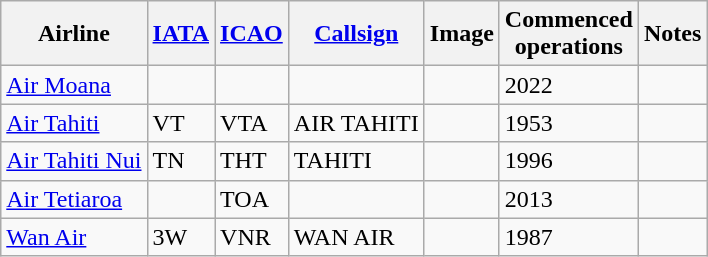<table class="wikitable sortable">
<tr valign="middle">
<th>Airline</th>
<th><a href='#'>IATA</a></th>
<th><a href='#'>ICAO</a></th>
<th><a href='#'>Callsign</a></th>
<th>Image</th>
<th>Commenced<br>operations</th>
<th>Notes</th>
</tr>
<tr>
<td><a href='#'>Air Moana</a></td>
<td></td>
<td></td>
<td></td>
<td></td>
<td>2022</td>
<td></td>
</tr>
<tr>
<td><a href='#'>Air Tahiti</a></td>
<td>VT</td>
<td>VTA</td>
<td>AIR TAHITI</td>
<td></td>
<td>1953</td>
<td></td>
</tr>
<tr>
<td><a href='#'>Air Tahiti Nui</a></td>
<td>TN</td>
<td>THT</td>
<td>TAHITI</td>
<td></td>
<td>1996</td>
<td></td>
</tr>
<tr>
<td><a href='#'>Air Tetiaroa</a></td>
<td></td>
<td>TOA</td>
<td></td>
<td></td>
<td>2013</td>
<td></td>
</tr>
<tr>
<td><a href='#'>Wan Air</a></td>
<td>3W</td>
<td>VNR</td>
<td>WAN AIR</td>
<td></td>
<td>1987</td>
<td></td>
</tr>
</table>
